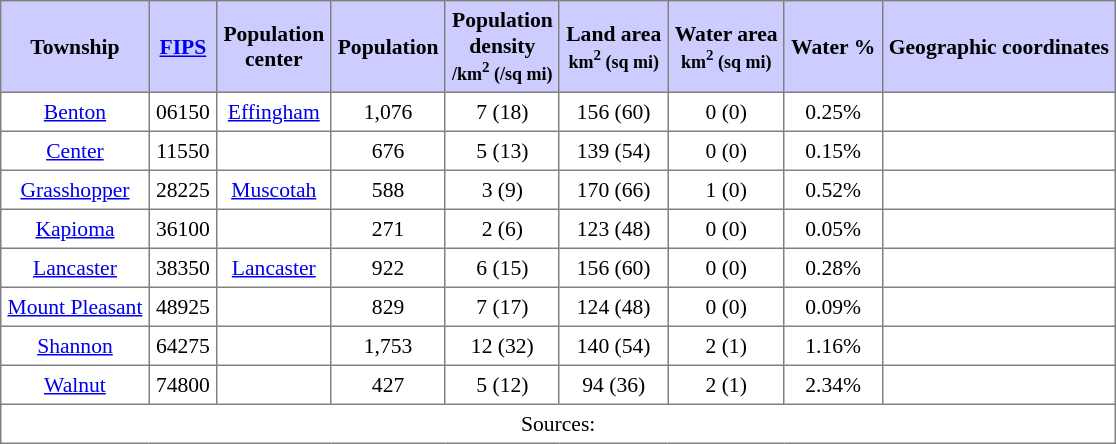<table class="toccolours" border=1 cellspacing=0 cellpadding=4 style="text-align:center; border-collapse:collapse; font-size:90%;">
<tr style="background:#ccccff">
<th>Township</th>
<th><a href='#'>FIPS</a></th>
<th>Population<br>center</th>
<th>Population</th>
<th>Population<br>density<br><small>/km<sup>2</sup> (/sq mi)</small></th>
<th>Land area<br><small>km<sup>2</sup> (sq mi)</small></th>
<th>Water area<br><small>km<sup>2</sup> (sq mi)</small></th>
<th>Water %</th>
<th>Geographic coordinates</th>
</tr>
<tr>
<td><a href='#'>Benton</a></td>
<td>06150</td>
<td><a href='#'>Effingham</a></td>
<td>1,076</td>
<td>7 (18)</td>
<td>156 (60)</td>
<td>0 (0)</td>
<td>0.25%</td>
<td></td>
</tr>
<tr>
<td><a href='#'>Center</a></td>
<td>11550</td>
<td></td>
<td>676</td>
<td>5 (13)</td>
<td>139 (54)</td>
<td>0 (0)</td>
<td>0.15%</td>
<td></td>
</tr>
<tr>
<td><a href='#'>Grasshopper</a></td>
<td>28225</td>
<td><a href='#'>Muscotah</a></td>
<td>588</td>
<td>3 (9)</td>
<td>170 (66)</td>
<td>1 (0)</td>
<td>0.52%</td>
<td></td>
</tr>
<tr>
<td><a href='#'>Kapioma</a></td>
<td>36100</td>
<td></td>
<td>271</td>
<td>2 (6)</td>
<td>123 (48)</td>
<td>0 (0)</td>
<td>0.05%</td>
<td></td>
</tr>
<tr>
<td><a href='#'>Lancaster</a></td>
<td>38350</td>
<td><a href='#'>Lancaster</a></td>
<td>922</td>
<td>6 (15)</td>
<td>156 (60)</td>
<td>0 (0)</td>
<td>0.28%</td>
<td></td>
</tr>
<tr>
<td><a href='#'>Mount Pleasant</a></td>
<td>48925</td>
<td></td>
<td>829</td>
<td>7 (17)</td>
<td>124 (48)</td>
<td>0 (0)</td>
<td>0.09%</td>
<td></td>
</tr>
<tr>
<td><a href='#'>Shannon</a></td>
<td>64275</td>
<td></td>
<td>1,753</td>
<td>12 (32)</td>
<td>140 (54)</td>
<td>2 (1)</td>
<td>1.16%</td>
<td></td>
</tr>
<tr>
<td><a href='#'>Walnut</a></td>
<td>74800</td>
<td></td>
<td>427</td>
<td>5 (12)</td>
<td>94 (36)</td>
<td>2 (1)</td>
<td>2.34%</td>
<td></td>
</tr>
<tr>
<td colspan=9>Sources: </td>
</tr>
</table>
